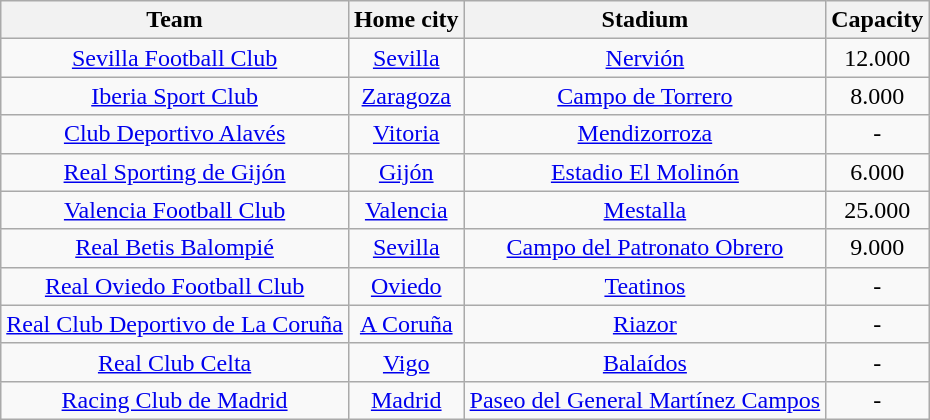<table class="wikitable sortable">
<tr>
<th>Team</th>
<th>Home city</th>
<th>Stadium</th>
<th>Capacity</th>
</tr>
<tr align="center">
<td><a href='#'>Sevilla Football Club</a></td>
<td><a href='#'>Sevilla</a></td>
<td><a href='#'>Nervión</a></td>
<td>12.000</td>
</tr>
<tr align="center">
<td><a href='#'>Iberia Sport Club</a></td>
<td><a href='#'>Zaragoza</a></td>
<td><a href='#'>Campo de Torrero</a></td>
<td>8.000</td>
</tr>
<tr align="center">
<td><a href='#'>Club Deportivo Alavés</a></td>
<td><a href='#'>Vitoria</a></td>
<td><a href='#'>Mendizorroza</a></td>
<td>-</td>
</tr>
<tr align="center">
<td><a href='#'>Real Sporting de Gijón</a></td>
<td><a href='#'>Gijón</a></td>
<td><a href='#'>Estadio El Molinón</a></td>
<td>6.000</td>
</tr>
<tr align="center">
<td><a href='#'>Valencia Football Club</a></td>
<td><a href='#'>Valencia</a></td>
<td><a href='#'>Mestalla</a></td>
<td>25.000</td>
</tr>
<tr align="center">
<td><a href='#'>Real Betis Balompié</a></td>
<td><a href='#'>Sevilla</a></td>
<td><a href='#'>Campo del Patronato Obrero</a></td>
<td>9.000</td>
</tr>
<tr align="center">
<td><a href='#'>Real Oviedo Football Club</a></td>
<td><a href='#'>Oviedo</a></td>
<td><a href='#'>Teatinos</a></td>
<td>-</td>
</tr>
<tr align="center">
<td><a href='#'>Real Club Deportivo de La Coruña</a></td>
<td><a href='#'>A Coruña</a></td>
<td><a href='#'>Riazor</a></td>
<td>-</td>
</tr>
<tr align="center">
<td><a href='#'>Real Club Celta</a></td>
<td><a href='#'>Vigo</a></td>
<td><a href='#'>Balaídos</a></td>
<td>-</td>
</tr>
<tr align="center">
<td><a href='#'>Racing Club de Madrid</a></td>
<td><a href='#'>Madrid</a></td>
<td><a href='#'>Paseo del General Martínez Campos</a></td>
<td>-</td>
</tr>
</table>
